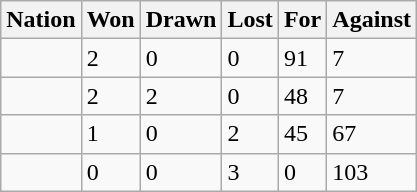<table class="wikitable">
<tr>
<th>Nation</th>
<th>Won</th>
<th>Drawn</th>
<th>Lost</th>
<th>For</th>
<th>Against</th>
</tr>
<tr>
<td></td>
<td>2</td>
<td>0</td>
<td>0</td>
<td>91</td>
<td>7</td>
</tr>
<tr>
<td></td>
<td>2</td>
<td>2</td>
<td>0</td>
<td>48</td>
<td>7</td>
</tr>
<tr>
<td></td>
<td>1</td>
<td>0</td>
<td>2</td>
<td>45</td>
<td>67</td>
</tr>
<tr>
<td></td>
<td>0</td>
<td>0</td>
<td>3</td>
<td>0</td>
<td>103</td>
</tr>
</table>
